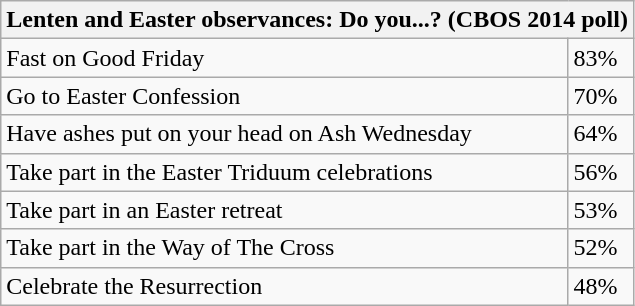<table class="wikitable">
<tr>
<th colspan="2">Lenten and Easter observances: Do you...? (CBOS 2014 poll)</th>
</tr>
<tr>
<td>Fast on Good Friday</td>
<td>83%</td>
</tr>
<tr>
<td>Go to Easter Confession</td>
<td>70%</td>
</tr>
<tr>
<td>Have ashes put on your head on Ash Wednesday</td>
<td>64%</td>
</tr>
<tr>
<td>Take part in the Easter Triduum celebrations</td>
<td>56%</td>
</tr>
<tr>
<td>Take part in an Easter retreat</td>
<td>53%</td>
</tr>
<tr>
<td>Take part in the Way of The Cross</td>
<td>52%</td>
</tr>
<tr>
<td>Celebrate the Resurrection</td>
<td>48%</td>
</tr>
</table>
